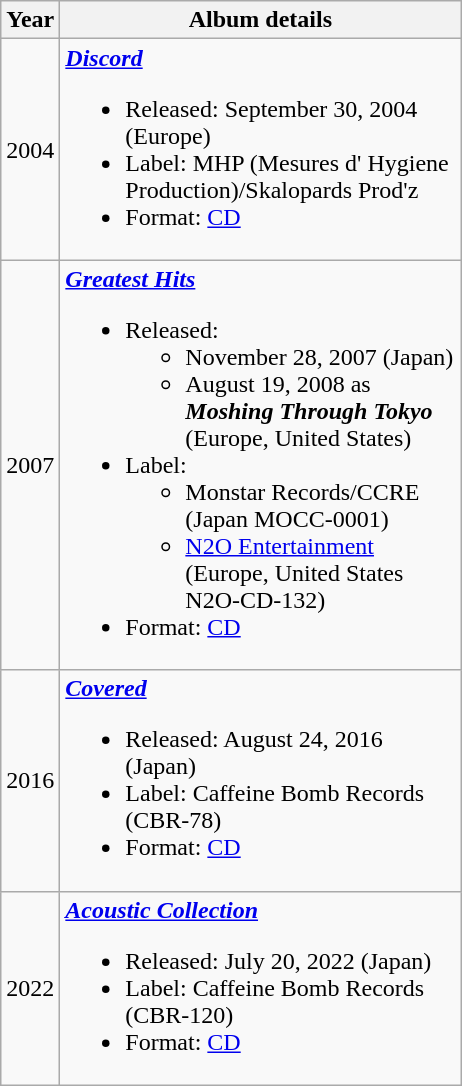<table class="wikitable" border="1">
<tr>
<th>Year</th>
<th width="260">Album details</th>
</tr>
<tr>
<td>2004</td>
<td><strong><em><a href='#'>Discord</a></em></strong><br><ul><li>Released: September 30, 2004 (Europe)</li><li>Label: MHP (Mesures d' Hygiene Production)/Skalopards Prod'z</li><li>Format: <a href='#'>CD</a></li></ul></td>
</tr>
<tr>
<td>2007</td>
<td><strong><em><a href='#'>Greatest Hits</a></em></strong><br><ul><li>Released:<ul><li>November 28, 2007 (Japan)</li><li>August 19, 2008 as <strong><em>Moshing Through Tokyo</em></strong> (Europe, United States)</li></ul></li><li>Label:<ul><li>Monstar Records/CCRE (Japan MOCC-0001)</li><li><a href='#'>N2O Entertainment</a> (Europe, United States N2O-CD-132)</li></ul></li><li>Format: <a href='#'>CD</a></li></ul></td>
</tr>
<tr>
<td>2016</td>
<td><strong><em><a href='#'>Covered</a></em></strong><br><ul><li>Released: August 24, 2016 (Japan)</li><li>Label: Caffeine Bomb Records (CBR-78)</li><li>Format: <a href='#'>CD</a></li></ul></td>
</tr>
<tr>
<td>2022</td>
<td><strong><em><a href='#'>Acoustic Collection</a></em></strong><br><ul><li>Released: July 20, 2022 (Japan)</li><li>Label: Caffeine Bomb Records (CBR-120)</li><li>Format: <a href='#'>CD</a></li></ul></td>
</tr>
</table>
